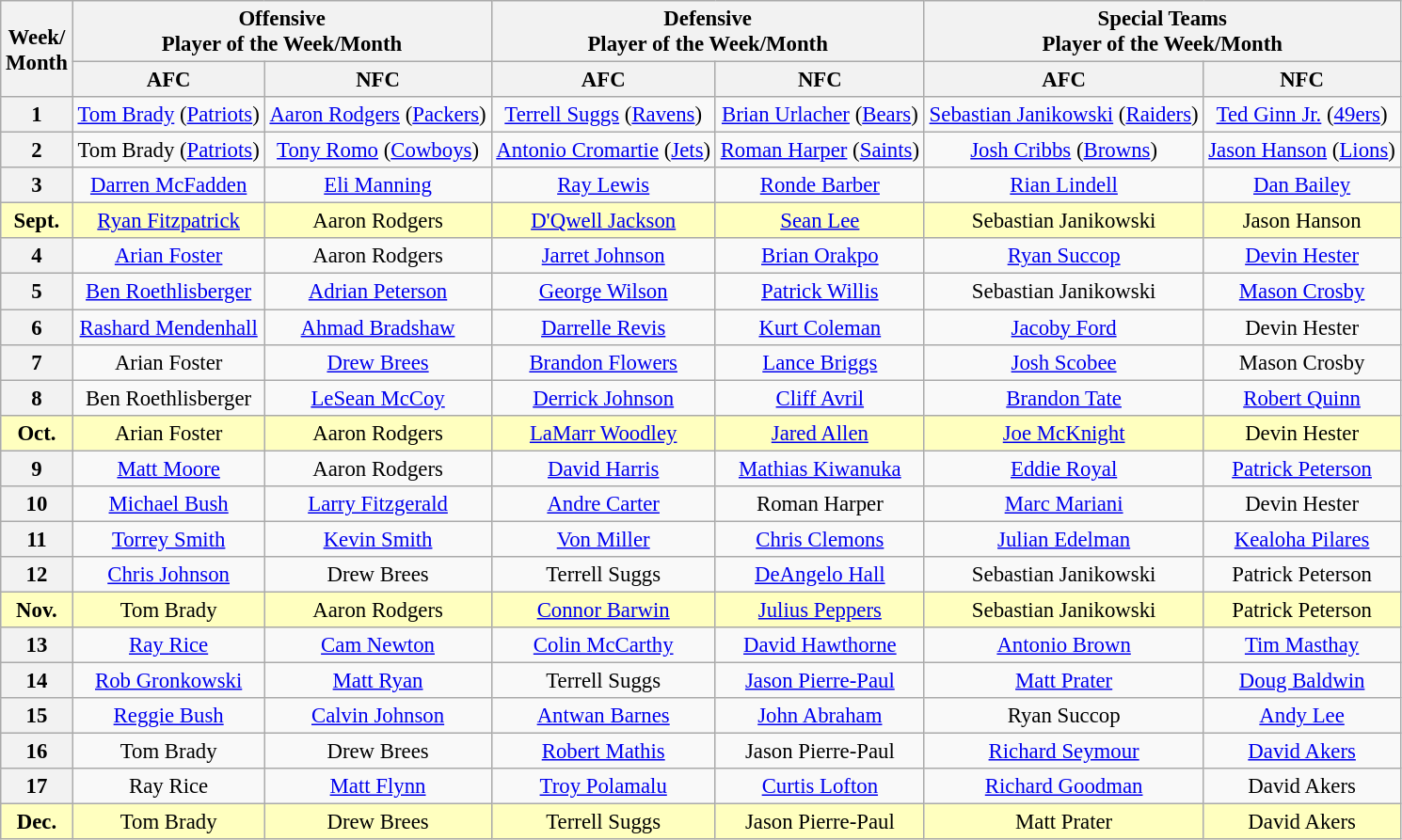<table class="wikitable" style="font-size: 95%; text-align: center;">
<tr>
<th rowspan=2>Week/<br>Month</th>
<th colspan=2>Offensive<br>Player of the Week/Month</th>
<th colspan=2>Defensive<br>Player of the Week/Month</th>
<th colspan=2>Special Teams<br>Player of the Week/Month</th>
</tr>
<tr>
<th>AFC</th>
<th>NFC</th>
<th>AFC</th>
<th>NFC</th>
<th>AFC</th>
<th>NFC</th>
</tr>
<tr>
<th>1</th>
<td><a href='#'>Tom Brady</a> (<a href='#'>Patriots</a>)</td>
<td><a href='#'>Aaron Rodgers</a> (<a href='#'>Packers</a>)</td>
<td><a href='#'>Terrell Suggs</a> (<a href='#'>Ravens</a>)</td>
<td><a href='#'>Brian Urlacher</a> (<a href='#'>Bears</a>) </td>
<td><a href='#'>Sebastian Janikowski</a> (<a href='#'>Raiders</a>)</td>
<td><a href='#'>Ted Ginn Jr.</a> (<a href='#'>49ers</a>)</td>
</tr>
<tr>
<th>2</th>
<td>Tom Brady (<a href='#'>Patriots</a>)</td>
<td><a href='#'>Tony Romo</a> (<a href='#'>Cowboys</a>)</td>
<td><a href='#'>Antonio Cromartie</a> (<a href='#'>Jets</a>)</td>
<td><a href='#'>Roman Harper</a> (<a href='#'>Saints</a>)</td>
<td><a href='#'>Josh Cribbs</a> (<a href='#'>Browns</a>)</td>
<td><a href='#'>Jason Hanson</a> (<a href='#'>Lions</a>)</td>
</tr>
<tr>
<th>3</th>
<td><a href='#'>Darren McFadden</a></td>
<td><a href='#'>Eli Manning</a></td>
<td><a href='#'>Ray Lewis</a></td>
<td><a href='#'>Ronde Barber</a></td>
<td><a href='#'>Rian Lindell</a></td>
<td><a href='#'>Dan Bailey</a></td>
</tr>
<tr>
<td bgcolor="#FFFFBF"><strong>Sept.</strong></td>
<td bgcolor="#FFFFBF"><a href='#'>Ryan Fitzpatrick</a></td>
<td bgcolor="#FFFFBF">Aaron Rodgers</td>
<td bgcolor="#FFFFBF"><a href='#'>D'Qwell Jackson</a></td>
<td bgcolor="#FFFFBF"><a href='#'>Sean Lee</a></td>
<td bgcolor="#FFFFBF">Sebastian Janikowski</td>
<td bgcolor="#FFFFBF">Jason Hanson</td>
</tr>
<tr>
<th>4</th>
<td><a href='#'>Arian Foster</a></td>
<td>Aaron Rodgers</td>
<td><a href='#'>Jarret Johnson</a></td>
<td><a href='#'>Brian Orakpo</a></td>
<td><a href='#'>Ryan Succop</a></td>
<td><a href='#'>Devin Hester</a></td>
</tr>
<tr>
<th>5</th>
<td><a href='#'>Ben Roethlisberger</a></td>
<td><a href='#'>Adrian Peterson</a></td>
<td><a href='#'>George Wilson</a></td>
<td><a href='#'>Patrick Willis</a></td>
<td>Sebastian Janikowski</td>
<td><a href='#'>Mason Crosby</a></td>
</tr>
<tr>
<th>6</th>
<td><a href='#'>Rashard Mendenhall</a></td>
<td><a href='#'>Ahmad Bradshaw</a></td>
<td><a href='#'>Darrelle Revis</a></td>
<td><a href='#'>Kurt Coleman</a></td>
<td><a href='#'>Jacoby Ford</a></td>
<td>Devin Hester</td>
</tr>
<tr>
<th>7</th>
<td>Arian Foster</td>
<td><a href='#'>Drew Brees</a></td>
<td><a href='#'>Brandon Flowers</a></td>
<td><a href='#'>Lance Briggs</a></td>
<td><a href='#'>Josh Scobee</a></td>
<td>Mason Crosby</td>
</tr>
<tr>
<th>8</th>
<td>Ben Roethlisberger</td>
<td><a href='#'>LeSean McCoy</a></td>
<td><a href='#'>Derrick Johnson</a></td>
<td><a href='#'>Cliff Avril</a></td>
<td><a href='#'>Brandon Tate</a></td>
<td><a href='#'>Robert Quinn</a></td>
</tr>
<tr>
<td bgcolor="#FFFFBF"><strong>Oct.</strong></td>
<td bgcolor="#FFFFBF">Arian Foster</td>
<td bgcolor="#FFFFBF">Aaron Rodgers</td>
<td bgcolor="#FFFFBF"><a href='#'>LaMarr Woodley</a></td>
<td bgcolor="#FFFFBF"><a href='#'>Jared Allen</a></td>
<td bgcolor="#FFFFBF"><a href='#'>Joe McKnight</a></td>
<td bgcolor="#FFFFBF">Devin Hester</td>
</tr>
<tr>
<th>9</th>
<td><a href='#'>Matt Moore</a></td>
<td>Aaron Rodgers</td>
<td><a href='#'>David Harris</a></td>
<td><a href='#'>Mathias Kiwanuka</a></td>
<td><a href='#'>Eddie Royal</a></td>
<td><a href='#'>Patrick Peterson</a></td>
</tr>
<tr>
<th>10</th>
<td><a href='#'>Michael Bush</a></td>
<td><a href='#'>Larry Fitzgerald</a></td>
<td><a href='#'>Andre Carter</a></td>
<td>Roman Harper</td>
<td><a href='#'>Marc Mariani</a></td>
<td>Devin Hester</td>
</tr>
<tr>
<th>11</th>
<td><a href='#'>Torrey Smith</a></td>
<td><a href='#'>Kevin Smith</a></td>
<td><a href='#'>Von Miller</a></td>
<td><a href='#'>Chris Clemons</a></td>
<td><a href='#'>Julian Edelman</a></td>
<td><a href='#'>Kealoha Pilares</a></td>
</tr>
<tr>
<th>12</th>
<td><a href='#'>Chris Johnson</a></td>
<td>Drew Brees</td>
<td>Terrell Suggs</td>
<td><a href='#'>DeAngelo Hall</a></td>
<td>Sebastian Janikowski</td>
<td>Patrick Peterson</td>
</tr>
<tr>
<td bgcolor="#FFFFBF"><strong>Nov.</strong></td>
<td bgcolor="#FFFFBF">Tom Brady</td>
<td bgcolor="#FFFFBF">Aaron Rodgers</td>
<td bgcolor="#FFFFBF"><a href='#'>Connor Barwin</a></td>
<td bgcolor="#FFFFBF"><a href='#'>Julius Peppers</a></td>
<td bgcolor="#FFFFBF">Sebastian Janikowski</td>
<td bgcolor="#FFFFBF">Patrick Peterson</td>
</tr>
<tr>
<th>13</th>
<td><a href='#'>Ray Rice</a></td>
<td><a href='#'>Cam Newton</a></td>
<td><a href='#'>Colin McCarthy</a></td>
<td><a href='#'>David Hawthorne</a></td>
<td><a href='#'>Antonio Brown</a></td>
<td><a href='#'>Tim Masthay</a></td>
</tr>
<tr>
<th>14</th>
<td><a href='#'>Rob Gronkowski</a></td>
<td><a href='#'>Matt Ryan</a></td>
<td>Terrell Suggs</td>
<td><a href='#'>Jason Pierre-Paul</a></td>
<td><a href='#'>Matt Prater</a></td>
<td><a href='#'>Doug Baldwin</a></td>
</tr>
<tr>
<th>15</th>
<td><a href='#'>Reggie Bush</a></td>
<td><a href='#'>Calvin Johnson</a></td>
<td><a href='#'>Antwan Barnes</a></td>
<td><a href='#'>John Abraham</a></td>
<td>Ryan Succop</td>
<td><a href='#'>Andy Lee</a></td>
</tr>
<tr>
<th>16</th>
<td>Tom Brady</td>
<td>Drew Brees</td>
<td><a href='#'>Robert Mathis</a></td>
<td>Jason Pierre-Paul</td>
<td><a href='#'>Richard Seymour</a></td>
<td><a href='#'>David Akers</a></td>
</tr>
<tr>
<th>17</th>
<td>Ray Rice</td>
<td><a href='#'>Matt Flynn</a></td>
<td><a href='#'>Troy Polamalu</a></td>
<td><a href='#'>Curtis Lofton</a></td>
<td><a href='#'>Richard Goodman</a></td>
<td>David Akers</td>
</tr>
<tr>
<td bgcolor="#FFFFBF"><strong>Dec.</strong></td>
<td bgcolor="#FFFFBF">Tom Brady</td>
<td bgcolor="#FFFFBF">Drew Brees</td>
<td bgcolor="#FFFFBF">Terrell Suggs</td>
<td bgcolor="#FFFFBF">Jason Pierre-Paul</td>
<td bgcolor="#FFFFBF">Matt Prater</td>
<td bgcolor="#FFFFBF">David Akers</td>
</tr>
</table>
